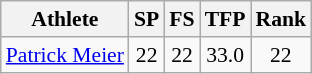<table class="wikitable" border="1" style="font-size:90%">
<tr>
<th>Athlete</th>
<th>SP</th>
<th>FS</th>
<th>TFP</th>
<th>Rank</th>
</tr>
<tr align=center>
<td align=left><a href='#'>Patrick Meier</a></td>
<td>22</td>
<td>22</td>
<td>33.0</td>
<td>22</td>
</tr>
</table>
